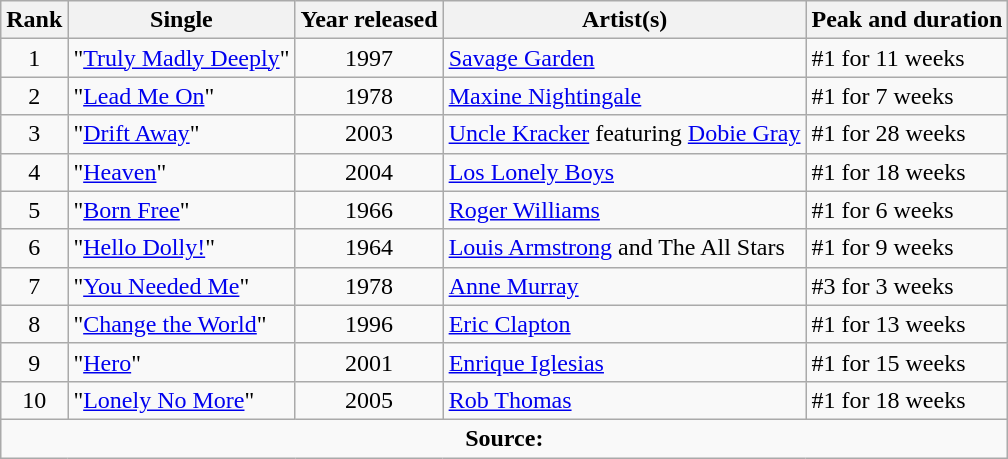<table class="wikitable">
<tr>
<th>Rank</th>
<th>Single</th>
<th>Year released</th>
<th>Artist(s)</th>
<th>Peak and duration</th>
</tr>
<tr>
<td align="center">1</td>
<td>"<a href='#'>Truly Madly Deeply</a>"</td>
<td align="center">1997</td>
<td><a href='#'>Savage Garden</a></td>
<td>#1 for 11 weeks</td>
</tr>
<tr>
<td align="center">2</td>
<td>"<a href='#'>Lead Me On</a>"</td>
<td align="center">1978</td>
<td><a href='#'>Maxine Nightingale</a></td>
<td>#1 for 7 weeks</td>
</tr>
<tr>
<td align="center">3</td>
<td>"<a href='#'>Drift Away</a>"</td>
<td align="center">2003</td>
<td><a href='#'>Uncle Kracker</a> featuring <a href='#'>Dobie Gray</a></td>
<td>#1 for 28 weeks</td>
</tr>
<tr>
<td align="center">4</td>
<td>"<a href='#'>Heaven</a>"</td>
<td align="center">2004</td>
<td><a href='#'>Los Lonely Boys</a></td>
<td>#1 for 18 weeks</td>
</tr>
<tr>
<td align="center">5</td>
<td>"<a href='#'>Born Free</a>"</td>
<td align="center">1966</td>
<td><a href='#'>Roger Williams</a></td>
<td>#1 for 6 weeks</td>
</tr>
<tr>
<td align="center">6</td>
<td>"<a href='#'>Hello Dolly!</a>"</td>
<td align="center">1964</td>
<td><a href='#'>Louis Armstrong</a> and The All Stars</td>
<td>#1 for 9 weeks</td>
</tr>
<tr>
<td align="center">7</td>
<td>"<a href='#'>You Needed Me</a>"</td>
<td align="center">1978</td>
<td><a href='#'>Anne Murray</a></td>
<td>#3 for 3 weeks</td>
</tr>
<tr>
<td align="center">8</td>
<td>"<a href='#'>Change the World</a>"</td>
<td align="center">1996</td>
<td><a href='#'>Eric Clapton</a></td>
<td>#1 for 13 weeks</td>
</tr>
<tr>
<td align="center">9</td>
<td>"<a href='#'>Hero</a>"</td>
<td align="center">2001</td>
<td><a href='#'>Enrique Iglesias</a></td>
<td>#1 for 15 weeks</td>
</tr>
<tr>
<td align="center">10</td>
<td>"<a href='#'>Lonely No More</a>"</td>
<td align="center">2005</td>
<td><a href='#'>Rob Thomas</a></td>
<td>#1 for 18 weeks</td>
</tr>
<tr>
<td colspan="5" style="text-align: center;"><strong>Source:</strong></td>
</tr>
</table>
